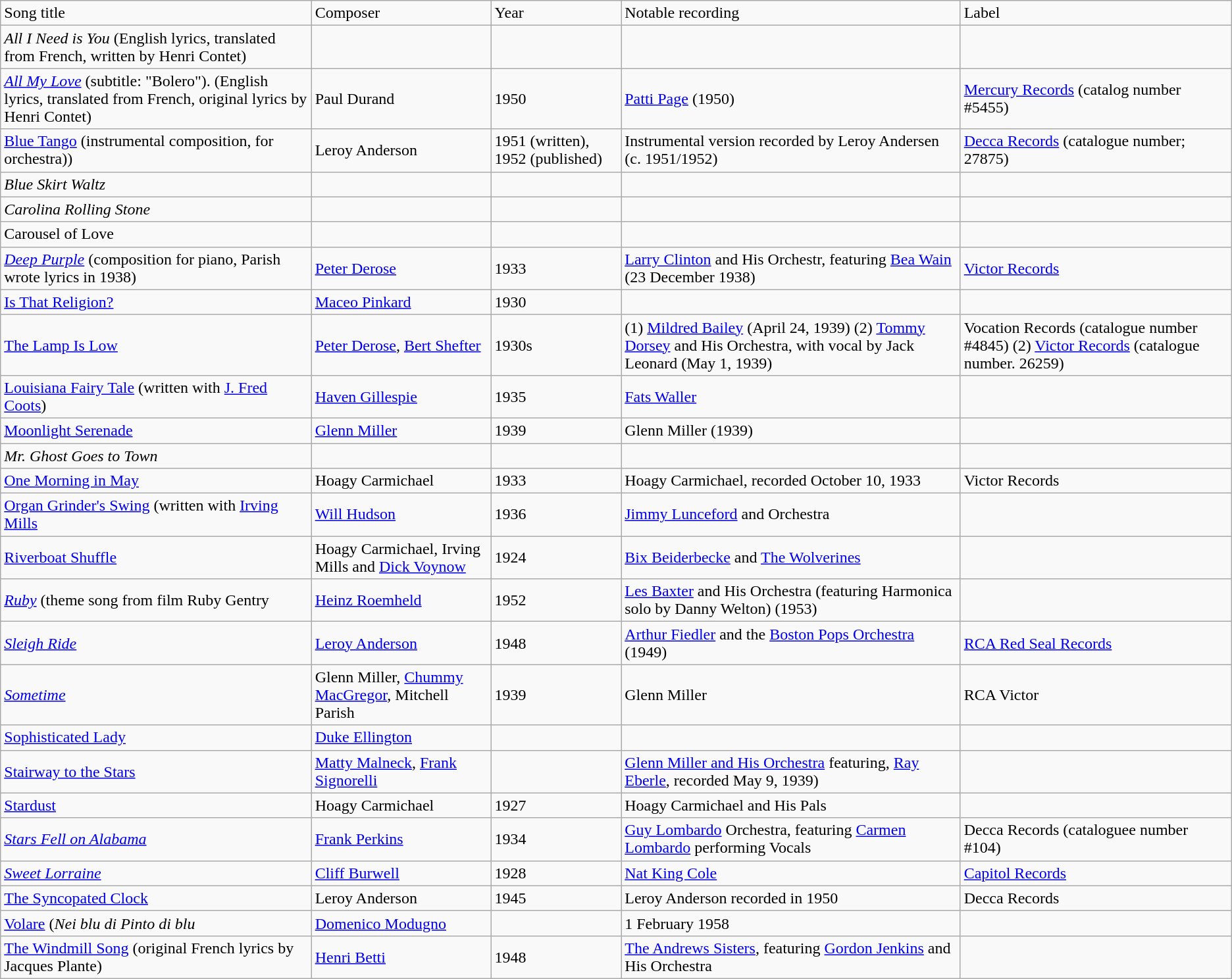<table class="wikitable">
<tr>
<td>Song title</td>
<td>Composer</td>
<td>Year</td>
<td>Notable recording</td>
<td>Label</td>
</tr>
<tr>
<td><em>All I Need is You</em> (English lyrics, translated from French, written by Henri Contet)</td>
<td></td>
<td></td>
<td></td>
<td></td>
</tr>
<tr>
<td><em><a href='#'>All My Love</a></em> (subtitle: "Bolero").  (English lyrics, translated from French, original lyrics by Henri Contet)</td>
<td>Paul Durand</td>
<td>1950</td>
<td><a href='#'>Patti Page</a> (1950)</td>
<td><a href='#'>Mercury Records</a> (catalog number #5455)</td>
</tr>
<tr>
<td><a href='#'>Blue Tango</a> (instrumental composition, for orchestra))</td>
<td>Leroy Anderson</td>
<td>1951 (written), 1952 (published)</td>
<td>Instrumental version recorded by Leroy Andersen (c. 1951/1952)</td>
<td><a href='#'>Decca Records</a> (catalogue number; 27875)</td>
</tr>
<tr>
<td><em>Blue Skirt Waltz</em></td>
<td></td>
<td></td>
<td></td>
<td></td>
</tr>
<tr>
<td><em>Carolina Rolling Stone</em></td>
<td></td>
<td></td>
<td></td>
<td></td>
</tr>
<tr>
<td>Carousel of Love</td>
<td></td>
<td></td>
<td></td>
<td></td>
</tr>
<tr>
<td><em><a href='#'>Deep Purple</a></em> (composition for piano, Parish wrote lyrics in 1938)</td>
<td><a href='#'>Peter Derose</a></td>
<td>1933</td>
<td><a href='#'>Larry Clinton</a> and His Orchestr, featuring <a href='#'>Bea Wain</a> (23 December 1938)</td>
<td><a href='#'>Victor Records</a></td>
</tr>
<tr>
<td><a href='#'>Is That Religion?</a></td>
<td><a href='#'>Maceo Pinkard</a></td>
<td>1930</td>
<td></td>
<td></td>
</tr>
<tr>
<td><a href='#'>The Lamp Is Low</a></td>
<td><a href='#'>Peter Derose</a>, <a href='#'>Bert Shefter</a></td>
<td>1930s</td>
<td>(1) <a href='#'>Mildred Bailey</a> (April 24, 1939) (2) <a href='#'>Tommy Dorsey</a> and His Orchestra, with vocal by Jack Leonard (May 1, 1939)</td>
<td>Vocation Records (catalogue number #4845) (2) <a href='#'>Victor Records</a> (catalogue number. 26259)</td>
</tr>
<tr>
<td><a href='#'>Louisiana Fairy Tale</a> (written with <a href='#'>J. Fred Coots</a>)</td>
<td><a href='#'>Haven Gillespie</a></td>
<td>1935</td>
<td><a href='#'>Fats Waller</a></td>
<td></td>
</tr>
<tr>
<td><a href='#'>Moonlight Serenade</a></td>
<td><a href='#'>Glenn Miller</a></td>
<td>1939</td>
<td>Glenn Miller (1939)</td>
<td></td>
</tr>
<tr>
<td><em>Mr. Ghost Goes to Town</em></td>
<td></td>
<td></td>
<td></td>
<td></td>
</tr>
<tr>
<td><a href='#'>One Morning in May</a></td>
<td>Hoagy Carmichael</td>
<td>1933</td>
<td>Hoagy Carmichael, recorded October 10, 1933</td>
<td>Victor Records</td>
</tr>
<tr>
<td><a href='#'>Organ Grinder's Swing</a> (written with <a href='#'>Irving Mills</a></td>
<td><a href='#'>Will Hudson</a></td>
<td>1936</td>
<td><a href='#'>Jimmy Lunceford</a> and Orchestra</td>
<td></td>
</tr>
<tr>
<td><a href='#'>Riverboat Shuffle</a></td>
<td>Hoagy Carmichael, Irving Mills and <a href='#'>Dick Voynow</a></td>
<td>1924</td>
<td><a href='#'>Bix Beiderbecke</a> and <a href='#'>The Wolverines</a></td>
<td></td>
</tr>
<tr>
<td><em><a href='#'>Ruby</a></em> (theme song from film Ruby Gentry</td>
<td><a href='#'>Heinz Roemheld</a></td>
<td>1952</td>
<td><a href='#'>Les Baxter</a> and His Orchestra (featuring Harmonica solo by Danny Welton) (1953)</td>
<td></td>
</tr>
<tr>
<td><em><a href='#'>Sleigh Ride</a></em></td>
<td><a href='#'>Leroy Anderson</a></td>
<td>1948</td>
<td><a href='#'>Arthur Fiedler</a> and the <a href='#'>Boston Pops Orchestra</a> (1949)</td>
<td><a href='#'>RCA Red Seal Records</a></td>
</tr>
<tr>
<td><em><a href='#'>Sometime</a></em></td>
<td>Glenn Miller, <a href='#'>Chummy MacGregor</a>, Mitchell Parish</td>
<td>1939</td>
<td>Glenn Miller</td>
<td>RCA Victor</td>
</tr>
<tr>
<td><a href='#'>Sophisticated Lady</a></td>
<td><a href='#'>Duke Ellington</a></td>
<td></td>
<td></td>
<td></td>
</tr>
<tr>
<td><a href='#'>Stairway to the Stars</a></td>
<td><a href='#'>Matty Malneck</a>, <a href='#'>Frank Signorelli</a></td>
<td></td>
<td><a href='#'>Glenn Miller and His Orchestra</a> featuring, <a href='#'>Ray Eberle</a>, recorded May 9, 1939)</td>
<td></td>
</tr>
<tr>
<td><a href='#'>Stardust</a></td>
<td>Hoagy Carmichael</td>
<td>1927</td>
<td>Hoagy Carmichael and His Pals</td>
<td></td>
</tr>
<tr>
<td><em><a href='#'>Stars Fell on Alabama</a></em></td>
<td><a href='#'>Frank Perkins</a></td>
<td>1934</td>
<td><a href='#'>Guy Lombardo</a> Orchestra, featuring <a href='#'>Carmen Lombardo</a> performing Vocals</td>
<td>Decca Records  (cataloguee number #104)</td>
</tr>
<tr>
<td><em><a href='#'>Sweet Lorraine</a></em></td>
<td><a href='#'>Cliff Burwell</a></td>
<td>1928</td>
<td><a href='#'>Nat King Cole</a></td>
<td><a href='#'>Capitol Records</a></td>
</tr>
<tr>
<td><a href='#'>The Syncopated Clock</a></td>
<td>Leroy Anderson</td>
<td>1945</td>
<td>Leroy Anderson recorded in 1950</td>
<td>Decca Records</td>
</tr>
<tr>
<td><a href='#'>Volare</a> (<em>Nei blu di Pinto di blu</em></td>
<td><a href='#'>Domenico Modugno</a></td>
<td></td>
<td>1 February 1958</td>
<td></td>
</tr>
<tr>
<td><a href='#'>The Windmill Song</a> (original French lyrics by Jacques Plante)</td>
<td><a href='#'>Henri Betti</a></td>
<td>1948</td>
<td><a href='#'>The Andrews Sisters</a>, featuring <a href='#'>Gordon Jenkins</a> and His Orchestra</td>
<td></td>
</tr>
</table>
